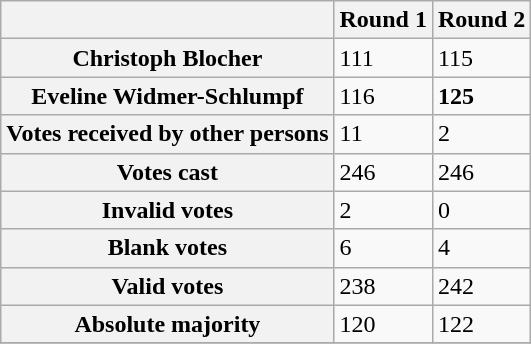<table class="wikitable">
<tr>
<th></th>
<th>Round 1</th>
<th>Round 2</th>
</tr>
<tr>
<th>Christoph Blocher</th>
<td>111</td>
<td>115</td>
</tr>
<tr>
<th>Eveline Widmer-Schlumpf</th>
<td>116</td>
<td><strong>125</strong></td>
</tr>
<tr>
<th>Votes received by other persons</th>
<td>11</td>
<td>2</td>
</tr>
<tr>
<th>Votes cast</th>
<td>246</td>
<td>246</td>
</tr>
<tr>
<th>Invalid votes</th>
<td>2</td>
<td>0</td>
</tr>
<tr>
<th>Blank votes</th>
<td>6</td>
<td>4</td>
</tr>
<tr>
<th>Valid votes</th>
<td>238</td>
<td>242</td>
</tr>
<tr>
<th>Absolute majority</th>
<td>120</td>
<td>122</td>
</tr>
<tr>
</tr>
</table>
